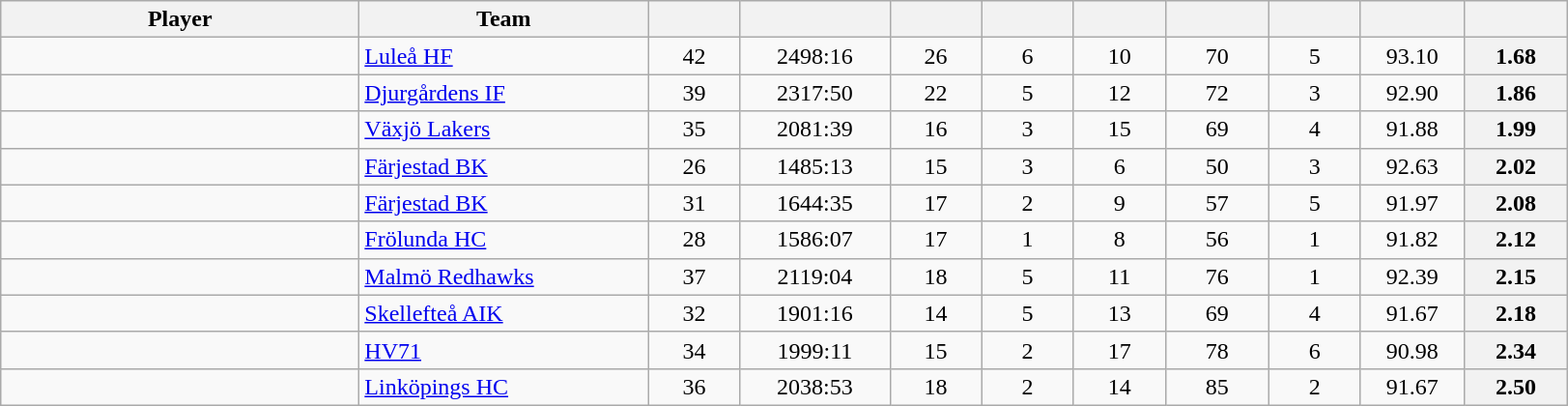<table class="wikitable sortable" style="text-align: center">
<tr>
<th style="width: 15em;">Player</th>
<th style="width: 12em;">Team</th>
<th style="width: 3.5em;"></th>
<th style="width: 6em;"></th>
<th style="width: 3.5em;"></th>
<th style="width: 3.5em;"></th>
<th style="width: 3.5em;"></th>
<th style="width: 4em;"></th>
<th style="width: 3.5em;"></th>
<th style="width: 4em;"></th>
<th style="width: 4em;"></th>
</tr>
<tr>
<td style="text-align:left;"> </td>
<td style="text-align:left;"><a href='#'>Luleå HF</a></td>
<td>42</td>
<td>2498:16</td>
<td>26</td>
<td>6</td>
<td>10</td>
<td>70</td>
<td>5</td>
<td>93.10</td>
<th>1.68</th>
</tr>
<tr>
<td style="text-align:left;"> </td>
<td style="text-align:left;"><a href='#'>Djurgårdens IF</a></td>
<td>39</td>
<td>2317:50</td>
<td>22</td>
<td>5</td>
<td>12</td>
<td>72</td>
<td>3</td>
<td>92.90</td>
<th>1.86</th>
</tr>
<tr>
<td style="text-align:left;"> </td>
<td style="text-align:left;"><a href='#'>Växjö Lakers</a></td>
<td>35</td>
<td>2081:39</td>
<td>16</td>
<td>3</td>
<td>15</td>
<td>69</td>
<td>4</td>
<td>91.88</td>
<th>1.99</th>
</tr>
<tr>
<td style="text-align:left;"> </td>
<td style="text-align:left;"><a href='#'>Färjestad BK</a></td>
<td>26</td>
<td>1485:13</td>
<td>15</td>
<td>3</td>
<td>6</td>
<td>50</td>
<td>3</td>
<td>92.63</td>
<th>2.02</th>
</tr>
<tr>
<td style="text-align:left;"> </td>
<td style="text-align:left;"><a href='#'>Färjestad BK</a></td>
<td>31</td>
<td>1644:35</td>
<td>17</td>
<td>2</td>
<td>9</td>
<td>57</td>
<td>5</td>
<td>91.97</td>
<th>2.08</th>
</tr>
<tr>
<td style="text-align:left;"> </td>
<td style="text-align:left;"><a href='#'>Frölunda HC</a></td>
<td>28</td>
<td>1586:07</td>
<td>17</td>
<td>1</td>
<td>8</td>
<td>56</td>
<td>1</td>
<td>91.82</td>
<th>2.12</th>
</tr>
<tr>
<td style="text-align:left;"> </td>
<td style="text-align:left;"><a href='#'>Malmö Redhawks</a></td>
<td>37</td>
<td>2119:04</td>
<td>18</td>
<td>5</td>
<td>11</td>
<td>76</td>
<td>1</td>
<td>92.39</td>
<th>2.15</th>
</tr>
<tr>
<td style="text-align:left;"> </td>
<td style="text-align:left;"><a href='#'>Skellefteå AIK</a></td>
<td>32</td>
<td>1901:16</td>
<td>14</td>
<td>5</td>
<td>13</td>
<td>69</td>
<td>4</td>
<td>91.67</td>
<th>2.18</th>
</tr>
<tr>
<td style="text-align:left;"> </td>
<td style="text-align:left;"><a href='#'>HV71</a></td>
<td>34</td>
<td>1999:11</td>
<td>15</td>
<td>2</td>
<td>17</td>
<td>78</td>
<td>6</td>
<td>90.98</td>
<th>2.34</th>
</tr>
<tr>
<td style="text-align:left;"> </td>
<td style="text-align:left;"><a href='#'>Linköpings HC</a></td>
<td>36</td>
<td>2038:53</td>
<td>18</td>
<td>2</td>
<td>14</td>
<td>85</td>
<td>2</td>
<td>91.67</td>
<th>2.50</th>
</tr>
</table>
